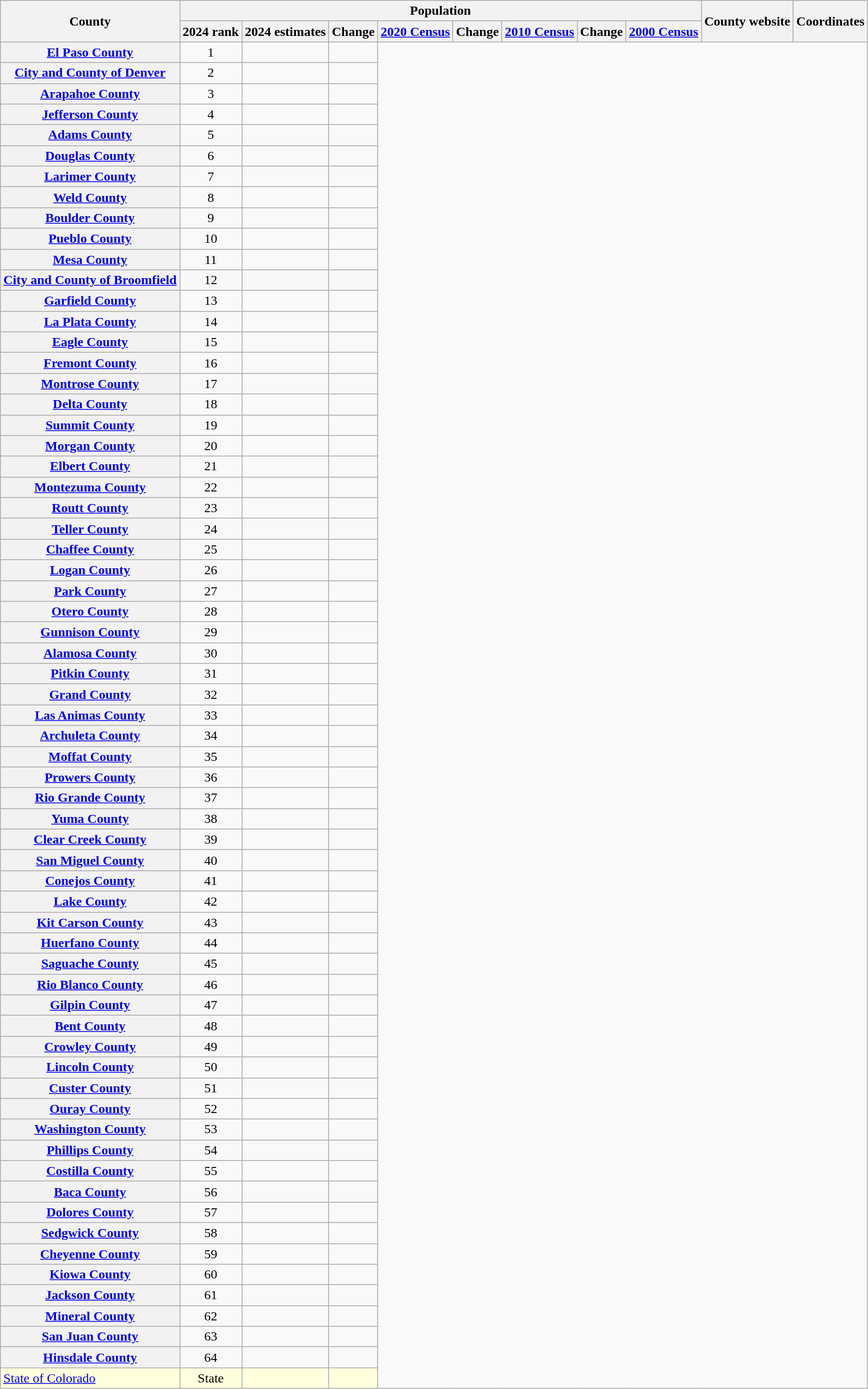<table class="wikitable sortable plainrowheaders">
<tr>
<th scope=col rowspan=2>County</th>
<th colspan=8 class=unsortable>Population</th>
<th scope=col rowspan=2>County website</th>
<th scope=col rowspan=2>Coordinates</th>
</tr>
<tr>
<th scope=col>2024 rank</th>
<th scope=col>2024 estimates</th>
<th scope=col>Change</th>
<th scope=col><a href='#'>2020 Census</a></th>
<th scope=col>Change</th>
<th scope=col><a href='#'>2010 Census</a></th>
<th scope=col>Change</th>
<th scope=col><a href='#'>2000 Census</a></th>
</tr>
<tr>
<th scope=row><a href='#'>El Paso County</a></th>
<td align=center>1<br></td>
<td></td>
<td></td>
</tr>
<tr>
<th scope=row data-sort-value=Denver><a href='#'>City and County of Denver</a></th>
<td align=center>2<br></td>
<td></td>
<td></td>
</tr>
<tr>
<th scope=row><a href='#'>Arapahoe County</a></th>
<td align=center>3<br></td>
<td></td>
<td></td>
</tr>
<tr>
<th scope=row><a href='#'>Jefferson County</a></th>
<td align=center>4<br></td>
<td></td>
<td></td>
</tr>
<tr>
<th scope=row><a href='#'>Adams County</a></th>
<td align=center>5<br></td>
<td></td>
<td></td>
</tr>
<tr>
<th scope=row><a href='#'>Douglas County</a></th>
<td align=center>6<br></td>
<td></td>
<td></td>
</tr>
<tr>
<th scope=row><a href='#'>Larimer County</a></th>
<td align=center>7<br></td>
<td></td>
<td></td>
</tr>
<tr>
<th scope=row><a href='#'>Weld County</a></th>
<td align=center>8<br></td>
<td></td>
<td></td>
</tr>
<tr>
<th scope=row><a href='#'>Boulder County</a></th>
<td align=center>9<br></td>
<td></td>
<td></td>
</tr>
<tr>
<th scope=row><a href='#'>Pueblo County</a></th>
<td align=center>10<br></td>
<td></td>
<td></td>
</tr>
<tr>
<th scope=row><a href='#'>Mesa County</a></th>
<td align=center>11<br></td>
<td></td>
<td></td>
</tr>
<tr>
<th scope=row data-sort-value=Broomfield><a href='#'>City and County of Broomfield</a></th>
<td align=center>12<br></td>
<td></td>
<td></td>
</tr>
<tr>
<th scope=row><a href='#'>Garfield County</a></th>
<td align=center>13<br></td>
<td></td>
<td></td>
</tr>
<tr>
<th scope=row><a href='#'>La Plata County</a></th>
<td align=center>14<br></td>
<td></td>
<td></td>
</tr>
<tr>
<th scope=row><a href='#'>Eagle County</a></th>
<td align=center>15<br></td>
<td></td>
<td></td>
</tr>
<tr>
<th scope=row><a href='#'>Fremont County</a></th>
<td align=center>16<br></td>
<td></td>
<td></td>
</tr>
<tr>
<th scope=row><a href='#'>Montrose County</a></th>
<td align=center>17<br></td>
<td></td>
<td></td>
</tr>
<tr>
<th scope=row><a href='#'>Delta County</a></th>
<td align=center>18<br></td>
<td></td>
<td></td>
</tr>
<tr>
<th scope=row><a href='#'>Summit County</a></th>
<td align=center>19<br></td>
<td></td>
<td></td>
</tr>
<tr>
<th scope=row><a href='#'>Morgan County</a></th>
<td align=center>20<br></td>
<td></td>
<td></td>
</tr>
<tr>
<th scope=row><a href='#'>Elbert County</a></th>
<td align=center>21<br></td>
<td></td>
<td></td>
</tr>
<tr>
<th scope=row><a href='#'>Montezuma County</a></th>
<td align=center>22<br></td>
<td></td>
<td></td>
</tr>
<tr>
<th scope=row><a href='#'>Routt County</a></th>
<td align=center>23<br></td>
<td></td>
<td></td>
</tr>
<tr>
<th scope=row><a href='#'>Teller County</a></th>
<td align=center>24<br></td>
<td></td>
<td></td>
</tr>
<tr>
<th scope=row><a href='#'>Chaffee County</a></th>
<td align=center>25<br></td>
<td></td>
<td></td>
</tr>
<tr>
<th scope=row><a href='#'>Logan County</a></th>
<td align=center>26<br></td>
<td></td>
<td></td>
</tr>
<tr>
<th scope=row><a href='#'>Park County</a></th>
<td align=center>27<br></td>
<td></td>
<td></td>
</tr>
<tr>
<th scope=row><a href='#'>Otero County</a></th>
<td align=center>28<br></td>
<td></td>
<td></td>
</tr>
<tr>
<th scope=row><a href='#'>Gunnison County</a></th>
<td align=center>29<br></td>
<td></td>
<td></td>
</tr>
<tr>
<th scope=row><a href='#'>Alamosa County</a></th>
<td align=center>30<br></td>
<td></td>
<td></td>
</tr>
<tr>
<th scope=row><a href='#'>Pitkin County</a></th>
<td align=center>31<br></td>
<td></td>
<td></td>
</tr>
<tr>
<th scope=row><a href='#'>Grand County</a></th>
<td align=center>32<br></td>
<td></td>
<td></td>
</tr>
<tr>
<th scope=row><a href='#'>Las Animas County</a></th>
<td align=center>33<br></td>
<td></td>
<td></td>
</tr>
<tr>
<th scope=row><a href='#'>Archuleta County</a></th>
<td align=center>34<br></td>
<td></td>
<td></td>
</tr>
<tr>
<th scope=row><a href='#'>Moffat County</a></th>
<td align=center>35<br></td>
<td></td>
<td></td>
</tr>
<tr>
<th scope=row><a href='#'>Prowers County</a></th>
<td align=center>36<br></td>
<td></td>
<td></td>
</tr>
<tr>
<th scope=row><a href='#'>Rio Grande County</a></th>
<td align=center>37<br></td>
<td></td>
<td></td>
</tr>
<tr>
<th scope=row><a href='#'>Yuma County</a></th>
<td align=center>38<br></td>
<td></td>
<td></td>
</tr>
<tr>
<th scope=row><a href='#'>Clear Creek County</a></th>
<td align=center>39<br></td>
<td></td>
<td></td>
</tr>
<tr>
<th scope=row><a href='#'>San Miguel County</a></th>
<td align=center>40<br></td>
<td></td>
<td></td>
</tr>
<tr>
<th scope=row><a href='#'>Conejos County</a></th>
<td align=center>41<br></td>
<td></td>
<td></td>
</tr>
<tr>
<th scope=row><a href='#'>Lake County</a></th>
<td align=center>42<br></td>
<td></td>
<td></td>
</tr>
<tr>
<th scope=row><a href='#'>Kit Carson County</a></th>
<td align=center>43<br></td>
<td></td>
<td></td>
</tr>
<tr>
<th scope=row><a href='#'>Huerfano County</a></th>
<td align=center>44<br></td>
<td></td>
<td></td>
</tr>
<tr>
<th scope=row><a href='#'>Saguache County</a></th>
<td align=center>45<br></td>
<td></td>
<td></td>
</tr>
<tr>
<th scope=row><a href='#'>Rio Blanco County</a></th>
<td align=center>46<br></td>
<td></td>
<td></td>
</tr>
<tr>
<th scope=row><a href='#'>Gilpin County</a></th>
<td align=center>47<br></td>
<td></td>
<td></td>
</tr>
<tr>
<th scope=row><a href='#'>Bent County</a></th>
<td align=center>48<br></td>
<td></td>
<td></td>
</tr>
<tr>
<th scope=row><a href='#'>Crowley County</a></th>
<td align=center>49<br></td>
<td></td>
<td></td>
</tr>
<tr>
<th scope=row><a href='#'>Lincoln County</a></th>
<td align=center>50<br></td>
<td></td>
<td></td>
</tr>
<tr>
<th scope=row><a href='#'>Custer County</a></th>
<td align=center>51<br></td>
<td></td>
<td></td>
</tr>
<tr>
<th scope=row><a href='#'>Ouray County</a></th>
<td align=center>52<br></td>
<td></td>
<td></td>
</tr>
<tr>
<th scope=row><a href='#'>Washington County</a></th>
<td align=center>53<br></td>
<td></td>
<td></td>
</tr>
<tr>
<th scope=row><a href='#'>Phillips County</a></th>
<td align=center>54<br></td>
<td></td>
<td></td>
</tr>
<tr>
<th scope=row><a href='#'>Costilla County</a></th>
<td align=center>55<br></td>
<td></td>
<td></td>
</tr>
<tr>
<th scope=row><a href='#'>Baca County</a></th>
<td align=center>56<br></td>
<td></td>
<td></td>
</tr>
<tr>
<th scope=row><a href='#'>Dolores County</a></th>
<td align=center>57<br></td>
<td></td>
<td></td>
</tr>
<tr>
<th scope=row><a href='#'>Sedgwick County</a></th>
<td align=center>58<br></td>
<td></td>
<td></td>
</tr>
<tr>
<th scope=row><a href='#'>Cheyenne County</a></th>
<td align=center>59<br></td>
<td></td>
<td></td>
</tr>
<tr>
<th scope=row><a href='#'>Kiowa County</a></th>
<td align=center>60<br></td>
<td></td>
<td></td>
</tr>
<tr>
<th scope=row><a href='#'>Jackson County</a></th>
<td align=center>61<br></td>
<td></td>
<td></td>
</tr>
<tr>
<th scope=row><a href='#'>Mineral County</a></th>
<td align=center>62<br></td>
<td></td>
<td></td>
</tr>
<tr>
<th scope=row><a href='#'>San Juan County</a></th>
<td align=center>63<br></td>
<td></td>
<td></td>
</tr>
<tr>
<th scope=row><a href='#'>Hinsdale County</a></th>
<td align=center>64<br></td>
<td></td>
<td></td>
</tr>
<tr class=sortbottom style="background-color:#FFFFDD;">
<td><a href='#'>State of Colorado</a></td>
<td align=center>State<br></td>
<td></td>
<td></td>
</tr>
</table>
